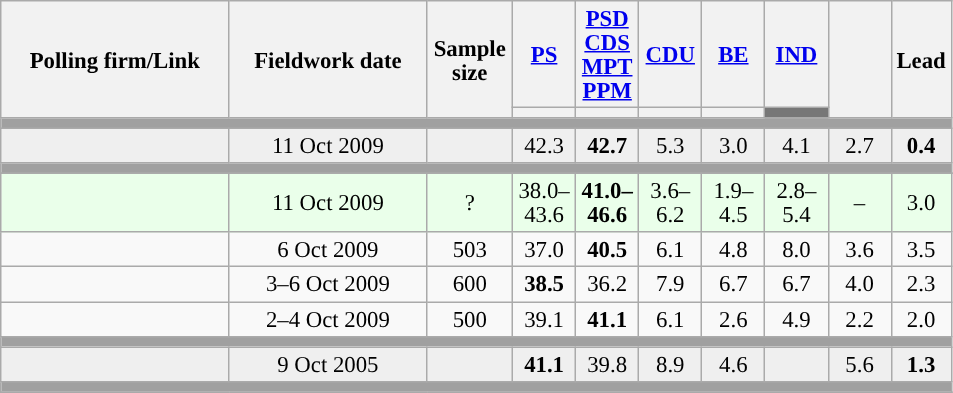<table class="wikitable collapsible sortable" style="text-align:center; font-size:95%; line-height:16px;">
<tr style="height:42px;">
<th style="width:145px;" rowspan="2">Polling firm/Link</th>
<th style="width:125px;" rowspan="2">Fieldwork date</th>
<th class="unsortable" style="width:50px;" rowspan="2">Sample size</th>
<th class="unsortable" style="width:35px;"><a href='#'>PS</a></th>
<th class="unsortable" style="width:35px;"><a href='#'>PSD</a><br><a href='#'>CDS</a><br><a href='#'>MPT</a><br><a href='#'>PPM</a></th>
<th class="unsortable" style="width:35px;"><a href='#'>CDU</a></th>
<th class="unsortable" style="width:35px;"><a href='#'>BE</a></th>
<th class="unsortable" style="width:35px;"><a href='#'>IND</a></th>
<th class="unsortable" style="width:35px;" rowspan="2"></th>
<th class="unsortable" style="width:30px;" rowspan="2">Lead</th>
</tr>
<tr>
<th class="unsortable" style="color:inherit;background:"></th>
<th class="unsortable" style="color:inherit;background:"></th>
<th class="unsortable" style="color:inherit;background:"></th>
<th class="unsortable" style="color:inherit;background:"></th>
<th class="unsortable" style="color:inherit;background:#777777;"></th>
</tr>
<tr>
<td colspan="10" style="background:#A0A0A0"></td>
</tr>
<tr style="background:#EFEFEF;">
<td><strong></strong></td>
<td data-sort-value="2019-10-06">11 Oct 2009</td>
<td></td>
<td>42.3<br></td>
<td><strong>42.7</strong><br></td>
<td>5.3<br></td>
<td>3.0<br></td>
<td>4.1<br></td>
<td>2.7</td>
<td style="background:"><strong>0.4</strong></td>
</tr>
<tr>
<td colspan="10" style="background:#A0A0A0"></td>
</tr>
<tr>
</tr>
<tr style="background:#EAFFEA"|>
<td></td>
<td data-sort-value="2019-10-06">11 Oct 2009</td>
<td>?</td>
<td>38.0–<br>43.6</td>
<td><strong>41.0–<br>46.6</strong></td>
<td>3.6–<br>6.2</td>
<td>1.9–<br>4.5</td>
<td>2.8–<br>5.4</td>
<td>–</td>
<td style="background:">3.0</td>
</tr>
<tr>
<td align="center"></td>
<td align="center">6 Oct 2009</td>
<td>503</td>
<td align="center">37.0</td>
<td align="center" ><strong>40.5</strong></td>
<td align="center">6.1</td>
<td align="center">4.8</td>
<td align="center">8.0</td>
<td align="center">3.6</td>
<td style="background:">3.5</td>
</tr>
<tr>
<td align="center"></td>
<td align="center">3–6 Oct 2009</td>
<td>600</td>
<td align="center" ><strong>38.5</strong></td>
<td align="center">36.2</td>
<td align="center">7.9</td>
<td align="center">6.7</td>
<td align="center">6.7</td>
<td align="center">4.0</td>
<td style="background:">2.3</td>
</tr>
<tr>
<td align="center"></td>
<td align="center">2–4 Oct 2009</td>
<td>500</td>
<td align="center">39.1</td>
<td align="center" ><strong>41.1</strong></td>
<td align="center">6.1</td>
<td align="center">2.6</td>
<td align="center">4.9</td>
<td align="center">2.2</td>
<td style="background:">2.0</td>
</tr>
<tr>
<td colspan="10" style="background:#A0A0A0"></td>
</tr>
<tr style="background:#EFEFEF;">
<td><strong></strong></td>
<td data-sort-value="2019-10-06">9 Oct 2005</td>
<td></td>
<td><strong>41.1</strong><br></td>
<td>39.8<br></td>
<td>8.9<br></td>
<td>4.6<br></td>
<td></td>
<td>5.6<br></td>
<td style="background:"><strong>1.3</strong></td>
</tr>
<tr>
<td colspan="10" style="background:#A0A0A0"></td>
</tr>
<tr>
</tr>
</table>
